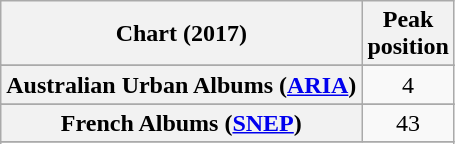<table class="wikitable sortable plainrowheaders" style="text-align:center">
<tr>
<th scope="col">Chart (2017)</th>
<th scope="col">Peak<br> position</th>
</tr>
<tr>
</tr>
<tr>
<th scope="row">Australian Urban Albums (<a href='#'>ARIA</a>)</th>
<td>4</td>
</tr>
<tr>
</tr>
<tr>
</tr>
<tr>
</tr>
<tr>
</tr>
<tr>
</tr>
<tr>
</tr>
<tr>
<th scope="row">French Albums (<a href='#'>SNEP</a>)</th>
<td>43</td>
</tr>
<tr>
</tr>
<tr>
</tr>
<tr>
</tr>
<tr>
</tr>
<tr>
</tr>
<tr>
</tr>
<tr>
</tr>
<tr>
</tr>
</table>
